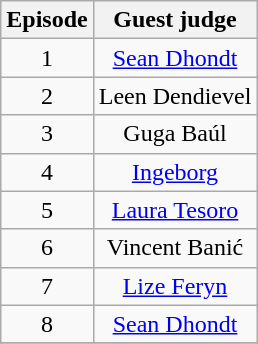<table class="wikitable" style="text-align:center; ">
<tr>
<th>Episode</th>
<th>Guest judge</th>
</tr>
<tr>
<td>1</td>
<td><a href='#'>Sean Dhondt</a></td>
</tr>
<tr>
<td>2</td>
<td>Leen Dendievel</td>
</tr>
<tr>
<td>3</td>
<td>Guga Baúl</td>
</tr>
<tr>
<td>4</td>
<td><a href='#'>Ingeborg</a></td>
</tr>
<tr>
<td>5</td>
<td><a href='#'>Laura Tesoro</a></td>
</tr>
<tr>
<td>6</td>
<td>Vincent Banić</td>
</tr>
<tr>
<td>7</td>
<td><a href='#'>Lize Feryn</a></td>
</tr>
<tr>
<td>8</td>
<td><a href='#'>Sean Dhondt</a></td>
</tr>
<tr>
</tr>
</table>
